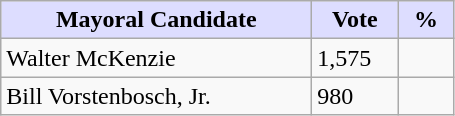<table class="wikitable">
<tr>
<th style="background:#ddf; width:200px;">Mayoral Candidate </th>
<th style="background:#ddf; width:50px;">Vote</th>
<th style="background:#ddf; width:30px;">%</th>
</tr>
<tr>
<td>Walter McKenzie</td>
<td>1,575</td>
<td></td>
</tr>
<tr>
<td>Bill Vorstenbosch, Jr.</td>
<td>980</td>
<td></td>
</tr>
</table>
